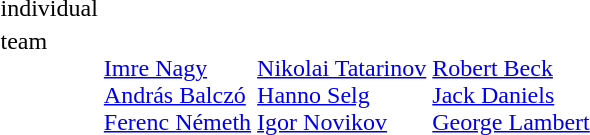<table>
<tr>
<td>individual<br></td>
<td></td>
<td></td>
<td></td>
</tr>
<tr valign="top">
<td>team<br></td>
<td><br><a href='#'>Imre Nagy</a><br><a href='#'>András Balczó</a><br><a href='#'>Ferenc Németh</a></td>
<td><br><a href='#'>Nikolai Tatarinov</a><br><a href='#'>Hanno Selg</a><br><a href='#'>Igor Novikov</a></td>
<td><br><a href='#'>Robert Beck</a><br><a href='#'>Jack Daniels</a><br><a href='#'>George Lambert</a></td>
</tr>
</table>
